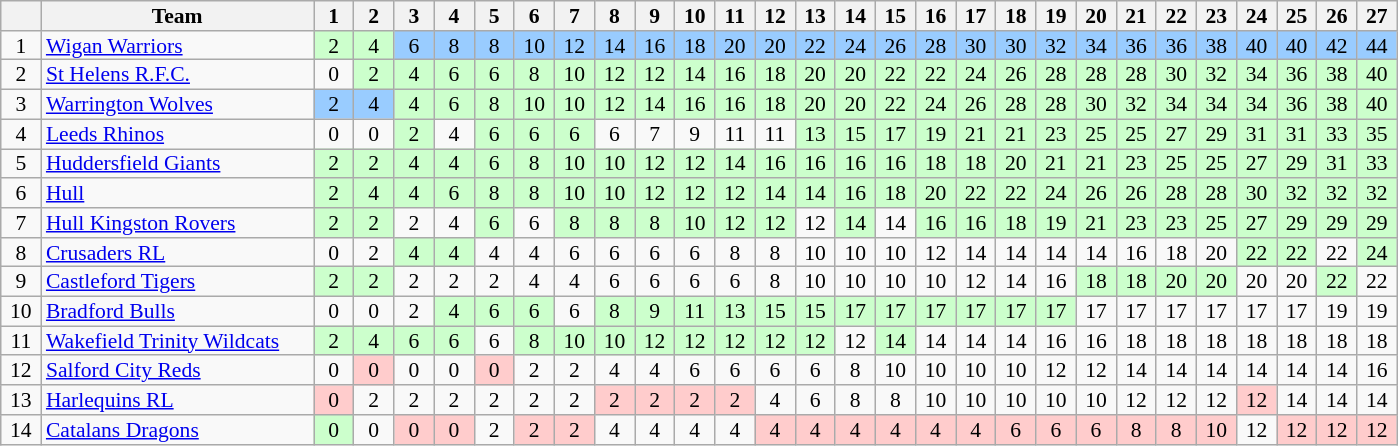<table class="wikitable" style="text-align:center; line-height: 90%; font-size:90%;">
<tr>
<th width=20 abbr="Position"></th>
<th width=175>Team</th>
<th width=20 abbr="Round 1">1</th>
<th width=20 abbr="Round 2">2</th>
<th width=20 abbr="Round 3">3</th>
<th width=20 abbr="Round 4">4</th>
<th width=20 abbr="Round 5">5</th>
<th width=20 abbr="Round 6">6</th>
<th width=20 abbr="Round 7">7</th>
<th width=20 abbr="Round 8">8</th>
<th width=20 abbr="Round 9">9</th>
<th width=20 abbr="Round 10">10</th>
<th width=20 abbr="Round 11">11</th>
<th width=20 abbr="Round 12">12</th>
<th width=20 abbr="Round 13">13</th>
<th width=20 abbr="Round 14">14</th>
<th width=20 abbr="Round 15">15</th>
<th width=20 abbr="Round 16">16</th>
<th width=20 abbr="Round 17">17</th>
<th width=20 abbr="Round 18">18</th>
<th width=20 abbr="Round 19">19</th>
<th width=20 abbr="Round 20">20</th>
<th width=20 abbr="Round 21">21</th>
<th width=20 abbr="Round 22">22</th>
<th width=20 abbr="Round 23">23</th>
<th width=20 abbr="Round 24">24</th>
<th width=20 abbr="Round 25">25</th>
<th width=20 abbr="Round 26">26</th>
<th width=20 abbr="Round 27">27</th>
</tr>
<tr>
<td>1</td>
<td style="text-align:left;"> <a href='#'>Wigan Warriors</a></td>
<td style="background: #CCFFCC;">2</td>
<td style="background: #CCFFCC;">4</td>
<td style="background: #99ccff;">6</td>
<td style="background: #99ccff;">8</td>
<td style="background: #99ccff;">8</td>
<td style="background: #99ccff;">10</td>
<td style="background: #99ccff;">12</td>
<td style="background: #99ccff;">14</td>
<td style="background: #99ccff;">16</td>
<td style="background: #99ccff;">18</td>
<td style="background: #99ccff;">20</td>
<td style="background: #99ccff;">20</td>
<td style="background: #99ccff;">22</td>
<td style="background: #99ccff;">24</td>
<td style="background: #99ccff;">26</td>
<td style="background: #99ccff;">28</td>
<td style="background: #99ccff;">30</td>
<td style="background: #99ccff;">30</td>
<td style="background: #99ccff;">32</td>
<td style="background: #99ccff;">34</td>
<td style="background: #99ccff;">36</td>
<td style="background: #99ccff;">36</td>
<td style="background: #99ccff;">38</td>
<td style="background: #99ccff;">40</td>
<td style="background: #99ccff;">40</td>
<td style="background: #99ccff;">42</td>
<td style="background: #99ccff;">44</td>
</tr>
<tr>
<td>2</td>
<td style="text-align:left;"> <a href='#'>St Helens R.F.C.</a></td>
<td>0</td>
<td style="background: #CCFFCC;">2</td>
<td style="background: #CCFFCC;">4</td>
<td style="background: #CCFFCC;">6</td>
<td style="background: #CCFFCC;">6</td>
<td style="background: #CCFFCC;">8</td>
<td style="background: #CCFFCC;">10</td>
<td style="background: #CCFFCC;">12</td>
<td style="background: #CCFFCC;">12</td>
<td style="background: #CCFFCC;">14</td>
<td style="background: #CCFFCC;">16</td>
<td style="background: #CCFFCC;">18</td>
<td style="background: #CCFFCC;">20</td>
<td style="background: #CCFFCC;">20</td>
<td style="background: #CCFFCC;">22</td>
<td style="background: #CCFFCC;">22</td>
<td style="background: #CCFFCC;">24</td>
<td style="background: #CCFFCC;">26</td>
<td style="background: #CCFFCC;">28</td>
<td style="background: #CCFFCC;">28</td>
<td style="background: #CCFFCC;">28</td>
<td style="background: #CCFFCC;">30</td>
<td style="background: #CCFFCC;">32</td>
<td style="background: #CCFFCC;">34</td>
<td style="background: #CCFFCC;">36</td>
<td style="background: #CCFFCC;">38</td>
<td style="background: #CCFFCC;">40</td>
</tr>
<tr>
<td>3</td>
<td style="text-align:left;"> <a href='#'>Warrington Wolves</a></td>
<td style="background: #99ccff;">2</td>
<td style="background: #99ccff;">4</td>
<td style="background: #CCFFCC;">4</td>
<td style="background: #CCFFCC;">6</td>
<td style="background: #CCFFCC;">8</td>
<td style="background: #CCFFCC;">10</td>
<td style="background: #CCFFCC;">10</td>
<td style="background: #CCFFCC;">12</td>
<td style="background: #CCFFCC;">14</td>
<td style="background: #CCFFCC;">16</td>
<td style="background: #CCFFCC;">16</td>
<td style="background: #CCFFCC;">18</td>
<td style="background: #CCFFCC;">20</td>
<td style="background: #CCFFCC;">20</td>
<td style="background: #CCFFCC;">22</td>
<td style="background: #CCFFCC;">24</td>
<td style="background: #CCFFCC;">26</td>
<td style="background: #CCFFCC;">28</td>
<td style="background: #CCFFCC;">28</td>
<td style="background: #CCFFCC;">30</td>
<td style="background: #CCFFCC;">32</td>
<td style="background: #CCFFCC;">34</td>
<td style="background: #CCFFCC;">34</td>
<td style="background: #CCFFCC;">34</td>
<td style="background: #CCFFCC;">36</td>
<td style="background: #CCFFCC;">38</td>
<td style="background: #CCFFCC;">40</td>
</tr>
<tr>
<td>4</td>
<td style="text-align:left;"> <a href='#'>Leeds Rhinos</a></td>
<td>0</td>
<td>0</td>
<td style="background: #CCFFCC;">2</td>
<td>4</td>
<td style="background: #CCFFCC;">6</td>
<td style="background: #CCFFCC;">6</td>
<td style="background: #CCFFCC;">6</td>
<td>6</td>
<td>7</td>
<td>9</td>
<td>11</td>
<td>11</td>
<td style="background: #CCFFCC;">13</td>
<td style="background: #CCFFCC;">15</td>
<td style="background: #CCFFCC;">17</td>
<td style="background: #CCFFCC;">19</td>
<td style="background: #CCFFCC;">21</td>
<td style="background: #CCFFCC;">21</td>
<td style="background: #CCFFCC;">23</td>
<td style="background: #CCFFCC;">25</td>
<td style="background: #CCFFCC;">25</td>
<td style="background: #CCFFCC;">27</td>
<td style="background: #CCFFCC;">29</td>
<td style="background: #CCFFCC;">31</td>
<td style="background: #CCFFCC;">31</td>
<td style="background: #CCFFCC;">33</td>
<td style="background: #CCFFCC;">35</td>
</tr>
<tr>
<td>5</td>
<td style="text-align:left;"> <a href='#'>Huddersfield Giants</a></td>
<td style="background: #CCFFCC;">2</td>
<td style="background: #CCFFCC;">2</td>
<td style="background: #CCFFCC;">4</td>
<td style="background: #CCFFCC;">4</td>
<td style="background: #CCFFCC;">6</td>
<td style="background: #CCFFCC;">8</td>
<td style="background: #CCFFCC;">10</td>
<td style="background: #CCFFCC;">10</td>
<td style="background: #CCFFCC;">12</td>
<td style="background: #CCFFCC;">12</td>
<td style="background: #CCFFCC;">14</td>
<td style="background: #CCFFCC;">16</td>
<td style="background: #CCFFCC;">16</td>
<td style="background: #CCFFCC;">16</td>
<td style="background: #CCFFCC;">16</td>
<td style="background: #CCFFCC;">18</td>
<td style="background: #CCFFCC;">18</td>
<td style="background: #CCFFCC;">20</td>
<td style="background: #CCFFCC;">21</td>
<td style="background: #CCFFCC;">21</td>
<td style="background: #CCFFCC;">23</td>
<td style="background: #CCFFCC;">25</td>
<td style="background: #CCFFCC;">25</td>
<td style="background: #CCFFCC;">27</td>
<td style="background: #CCFFCC;">29</td>
<td style="background: #CCFFCC;">31</td>
<td style="background: #CCFFCC;">33</td>
</tr>
<tr>
<td>6</td>
<td style="text-align:left;"> <a href='#'>Hull</a></td>
<td style="background: #CCFFCC;">2</td>
<td style="background: #CCFFCC;">4</td>
<td style="background: #CCFFCC;">4</td>
<td style="background: #CCFFCC;">6</td>
<td style="background: #CCFFCC;">8</td>
<td style="background: #CCFFCC;">8</td>
<td style="background: #CCFFCC;">10</td>
<td style="background: #CCFFCC;">10</td>
<td style="background: #CCFFCC;">12</td>
<td style="background: #CCFFCC;">12</td>
<td style="background: #CCFFCC;">12</td>
<td style="background: #CCFFCC;">14</td>
<td style="background: #CCFFCC;">14</td>
<td style="background: #CCFFCC;">16</td>
<td style="background: #CCFFCC;">18</td>
<td style="background: #CCFFCC;">20</td>
<td style="background: #CCFFCC;">22</td>
<td style="background: #CCFFCC;">22</td>
<td style="background: #CCFFCC;">24</td>
<td style="background: #CCFFCC;">26</td>
<td style="background: #CCFFCC;">26</td>
<td style="background: #CCFFCC;">28</td>
<td style="background: #CCFFCC;">28</td>
<td style="background: #CCFFCC;">30</td>
<td style="background: #CCFFCC;">32</td>
<td style="background: #CCFFCC;">32</td>
<td style="background: #CCFFCC;">32</td>
</tr>
<tr>
<td>7</td>
<td style="text-align:left;"> <a href='#'>Hull Kingston Rovers</a></td>
<td style="background: #CCFFCC;">2</td>
<td style="background: #CCFFCC;">2</td>
<td>2</td>
<td>4</td>
<td style="background: #CCFFCC;">6</td>
<td>6</td>
<td style="background: #CCFFCC;">8</td>
<td style="background: #CCFFCC;">8</td>
<td style="background: #CCFFCC;">8</td>
<td style="background: #CCFFCC;">10</td>
<td style="background: #CCFFCC;">12</td>
<td style="background: #CCFFCC;">12</td>
<td>12</td>
<td style="background: #CCFFCC;">14</td>
<td>14</td>
<td style="background: #CCFFCC;">16</td>
<td style="background: #CCFFCC;">16</td>
<td style="background: #CCFFCC;">18</td>
<td style="background: #CCFFCC;">19</td>
<td style="background: #CCFFCC;">21</td>
<td style="background: #CCFFCC;">23</td>
<td style="background: #CCFFCC;">23</td>
<td style="background: #CCFFCC;">25</td>
<td style="background: #CCFFCC;">27</td>
<td style="background: #CCFFCC;">29</td>
<td style="background: #CCFFCC;">29</td>
<td style="background: #CCFFCC;">29</td>
</tr>
<tr>
<td>8</td>
<td style="text-align:left;"> <a href='#'>Crusaders RL</a></td>
<td>0</td>
<td>2</td>
<td style="background: #CCFFCC;">4</td>
<td style="background: #CCFFCC;">4</td>
<td>4</td>
<td>4</td>
<td>6</td>
<td>6</td>
<td>6</td>
<td>6</td>
<td>8</td>
<td>8</td>
<td>10</td>
<td>10</td>
<td>10</td>
<td>12</td>
<td>14</td>
<td>14</td>
<td>14</td>
<td>14</td>
<td>16</td>
<td>18</td>
<td>20</td>
<td style="background: #CCFFCC;">22</td>
<td style="background: #CCFFCC;">22</td>
<td>22</td>
<td style="background: #CCFFCC;">24</td>
</tr>
<tr>
<td>9</td>
<td style="text-align:left;"> <a href='#'>Castleford Tigers</a></td>
<td style="background: #CCFFCC;">2</td>
<td style="background: #CCFFCC;">2</td>
<td>2</td>
<td>2</td>
<td>2</td>
<td>4</td>
<td>4</td>
<td>6</td>
<td>6</td>
<td>6</td>
<td>6</td>
<td>8</td>
<td>10</td>
<td>10</td>
<td>10</td>
<td>10</td>
<td>12</td>
<td>14</td>
<td>16</td>
<td style="background: #CCFFCC;">18</td>
<td style="background: #CCFFCC;">18</td>
<td style="background: #CCFFCC;">20</td>
<td style="background: #CCFFCC;">20</td>
<td>20</td>
<td>20</td>
<td style="background: #CCFFCC;">22</td>
<td>22</td>
</tr>
<tr>
<td>10</td>
<td style="text-align:left;"> <a href='#'>Bradford Bulls</a></td>
<td>0</td>
<td>0</td>
<td>2</td>
<td style="background: #CCFFCC;">4</td>
<td style="background: #CCFFCC;">6</td>
<td style="background: #CCFFCC;">6</td>
<td>6</td>
<td style="background: #CCFFCC;">8</td>
<td style="background: #CCFFCC;">9</td>
<td style="background: #CCFFCC;">11</td>
<td style="background: #CCFFCC;">13</td>
<td style="background: #CCFFCC;">15</td>
<td style="background: #CCFFCC;">15</td>
<td style="background: #CCFFCC;">17</td>
<td style="background: #CCFFCC;">17</td>
<td style="background: #CCFFCC;">17</td>
<td style="background: #CCFFCC;">17</td>
<td style="background: #CCFFCC;">17</td>
<td style="background: #CCFFCC;">17</td>
<td>17</td>
<td>17</td>
<td>17</td>
<td>17</td>
<td>17</td>
<td>17</td>
<td>19</td>
<td>19</td>
</tr>
<tr>
<td>11</td>
<td style="text-align:left;"> <a href='#'>Wakefield Trinity Wildcats</a></td>
<td style="background: #CCFFCC;">2</td>
<td style="background: #CCFFCC;">4</td>
<td style="background: #CCFFCC;">6</td>
<td style="background: #CCFFCC;">6</td>
<td>6</td>
<td style="background: #CCFFCC;">8</td>
<td style="background: #CCFFCC;">10</td>
<td style="background: #CCFFCC;">10</td>
<td style="background: #CCFFCC;">12</td>
<td style="background: #CCFFCC;">12</td>
<td style="background: #CCFFCC;">12</td>
<td style="background: #CCFFCC;">12</td>
<td style="background: #CCFFCC;">12</td>
<td>12</td>
<td style="background: #CCFFCC;">14</td>
<td>14</td>
<td>14</td>
<td>14</td>
<td>16</td>
<td>16</td>
<td>18</td>
<td>18</td>
<td>18</td>
<td>18</td>
<td>18</td>
<td>18</td>
<td>18</td>
</tr>
<tr>
<td>12</td>
<td style="text-align:left;"> <a href='#'>Salford City Reds</a></td>
<td>0</td>
<td style="background: #ffcccc;">0</td>
<td>0</td>
<td>0</td>
<td style="background: #ffcccc;">0</td>
<td>2</td>
<td>2</td>
<td>4</td>
<td>4</td>
<td>6</td>
<td>6</td>
<td>6</td>
<td>6</td>
<td>8</td>
<td>10</td>
<td>10</td>
<td>10</td>
<td>10</td>
<td>12</td>
<td>12</td>
<td>14</td>
<td>14</td>
<td>14</td>
<td>14</td>
<td>14</td>
<td>14</td>
<td>16</td>
</tr>
<tr>
<td>13</td>
<td style="text-align:left;"> <a href='#'>Harlequins RL</a></td>
<td style="background: #ffcccc;">0</td>
<td>2</td>
<td>2</td>
<td>2</td>
<td>2</td>
<td>2</td>
<td>2</td>
<td style="background: #ffcccc;">2</td>
<td style="background: #ffcccc;">2</td>
<td style="background: #ffcccc;">2</td>
<td style="background: #ffcccc;">2</td>
<td>4</td>
<td>6</td>
<td>8</td>
<td>8</td>
<td>10</td>
<td>10</td>
<td>10</td>
<td>10</td>
<td>10</td>
<td>12</td>
<td>12</td>
<td>12</td>
<td style="background: #ffcccc;">12</td>
<td>14</td>
<td>14</td>
<td>14</td>
</tr>
<tr>
<td>14</td>
<td style="text-align:left;"> <a href='#'>Catalans Dragons</a></td>
<td style="background: #CCFFCC;">0</td>
<td>0</td>
<td style="background: #ffcccc;">0</td>
<td style="background: #ffcccc;">0</td>
<td>2</td>
<td style="background: #ffcccc;">2</td>
<td style="background: #ffcccc;">2</td>
<td>4</td>
<td>4</td>
<td>4</td>
<td>4</td>
<td style="background: #ffcccc;">4</td>
<td style="background: #ffcccc;">4</td>
<td style="background: #ffcccc;">4</td>
<td style="background: #ffcccc;">4</td>
<td style="background: #ffcccc;">4</td>
<td style="background: #ffcccc;">4</td>
<td style="background: #ffcccc;">6</td>
<td style="background: #ffcccc;">6</td>
<td style="background: #ffcccc;">6</td>
<td style="background: #ffcccc;">8</td>
<td style="background: #ffcccc;">8</td>
<td style="background: #ffcccc;">10</td>
<td>12</td>
<td style="background: #ffcccc;">12</td>
<td style="background: #ffcccc;">12</td>
<td style="background: #ffcccc;">12</td>
</tr>
</table>
